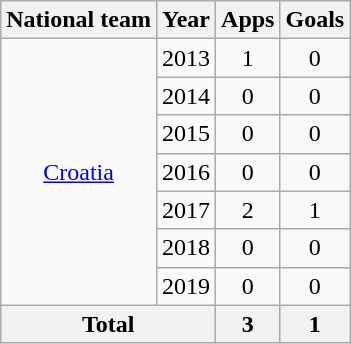<table class="wikitable" style="text-align:center">
<tr>
<th>National team</th>
<th>Year</th>
<th>Apps</th>
<th>Goals</th>
</tr>
<tr>
<td rowspan="7"><a href='#'>Croatia</a></td>
<td>2013</td>
<td>1</td>
<td>0</td>
</tr>
<tr>
<td>2014</td>
<td>0</td>
<td>0</td>
</tr>
<tr>
<td>2015</td>
<td>0</td>
<td>0</td>
</tr>
<tr>
<td>2016</td>
<td>0</td>
<td>0</td>
</tr>
<tr>
<td>2017</td>
<td>2</td>
<td>1</td>
</tr>
<tr>
<td>2018</td>
<td>0</td>
<td>0</td>
</tr>
<tr>
<td>2019</td>
<td>0</td>
<td>0</td>
</tr>
<tr>
<th colspan="2">Total</th>
<th>3</th>
<th>1</th>
</tr>
</table>
